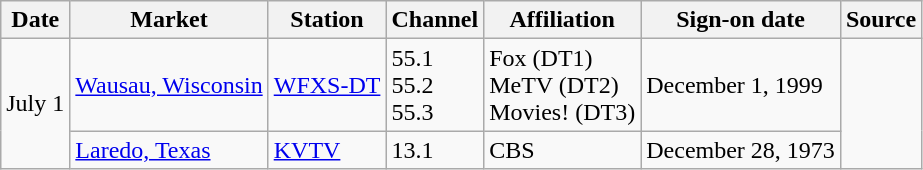<table class="wikitable">
<tr>
<th>Date</th>
<th>Market</th>
<th>Station</th>
<th>Channel</th>
<th>Affiliation</th>
<th>Sign-on date</th>
<th>Source</th>
</tr>
<tr>
<td rowspan=2>July 1</td>
<td><a href='#'>Wausau, Wisconsin</a></td>
<td><a href='#'>WFXS-DT</a></td>
<td>55.1<br>55.2<br>55.3</td>
<td>Fox (DT1)<br>MeTV (DT2)<br>Movies! (DT3)</td>
<td>December 1, 1999</td>
<td rowspan="2"></td>
</tr>
<tr>
<td><a href='#'>Laredo, Texas</a></td>
<td><a href='#'>KVTV</a></td>
<td>13.1</td>
<td>CBS</td>
<td>December 28, 1973</td>
</tr>
</table>
